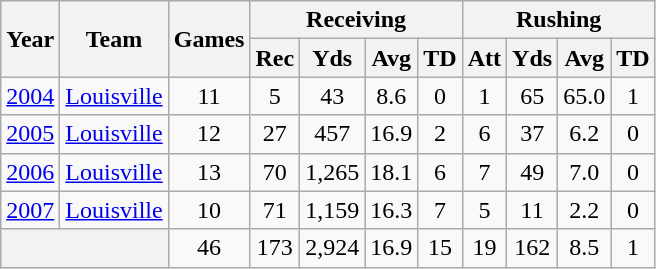<table class="wikitable" style="text-align:center">
<tr>
<th rowspan="2">Year</th>
<th rowspan="2">Team</th>
<th rowspan="2">Games</th>
<th colspan="4">Receiving</th>
<th colspan="4">Rushing</th>
</tr>
<tr>
<th>Rec</th>
<th>Yds</th>
<th>Avg</th>
<th>TD</th>
<th>Att</th>
<th>Yds</th>
<th>Avg</th>
<th>TD</th>
</tr>
<tr>
<td><a href='#'>2004</a></td>
<td><a href='#'>Louisville</a></td>
<td>11</td>
<td>5</td>
<td>43</td>
<td>8.6</td>
<td>0</td>
<td>1</td>
<td>65</td>
<td>65.0</td>
<td>1</td>
</tr>
<tr>
<td><a href='#'>2005</a></td>
<td><a href='#'>Louisville</a></td>
<td>12</td>
<td>27</td>
<td>457</td>
<td>16.9</td>
<td>2</td>
<td>6</td>
<td>37</td>
<td>6.2</td>
<td>0</td>
</tr>
<tr>
<td><a href='#'>2006</a></td>
<td><a href='#'>Louisville</a></td>
<td>13</td>
<td>70</td>
<td>1,265</td>
<td>18.1</td>
<td>6</td>
<td>7</td>
<td>49</td>
<td>7.0</td>
<td>0</td>
</tr>
<tr>
<td><a href='#'>2007</a></td>
<td><a href='#'>Louisville</a></td>
<td>10</td>
<td>71</td>
<td>1,159</td>
<td>16.3</td>
<td>7</td>
<td>5</td>
<td>11</td>
<td>2.2</td>
<td>0</td>
</tr>
<tr>
<th colspan=2></th>
<td>46</td>
<td>173</td>
<td>2,924</td>
<td>16.9</td>
<td>15</td>
<td>19</td>
<td>162</td>
<td>8.5</td>
<td>1</td>
</tr>
</table>
